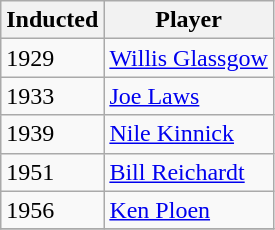<table class="wikitable" style="float:left; margin-right:1em;">
<tr>
<th>Inducted</th>
<th>Player</th>
</tr>
<tr>
<td>1929</td>
<td><a href='#'>Willis Glassgow</a></td>
</tr>
<tr>
<td>1933</td>
<td><a href='#'>Joe Laws</a></td>
</tr>
<tr>
<td>1939</td>
<td><a href='#'>Nile Kinnick</a></td>
</tr>
<tr>
<td>1951</td>
<td><a href='#'>Bill Reichardt</a></td>
</tr>
<tr>
<td>1956</td>
<td><a href='#'>Ken Ploen</a></td>
</tr>
<tr>
</tr>
</table>
